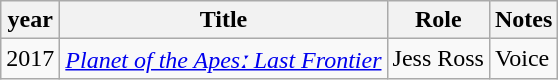<table class="wikitable">
<tr>
<th>year</th>
<th>Title</th>
<th>Role</th>
<th>Notes</th>
</tr>
<tr>
<td>2017</td>
<td><em><a href='#'>Planet of the Apesː Last Frontier</a></em></td>
<td>Jess Ross</td>
<td>Voice</td>
</tr>
</table>
